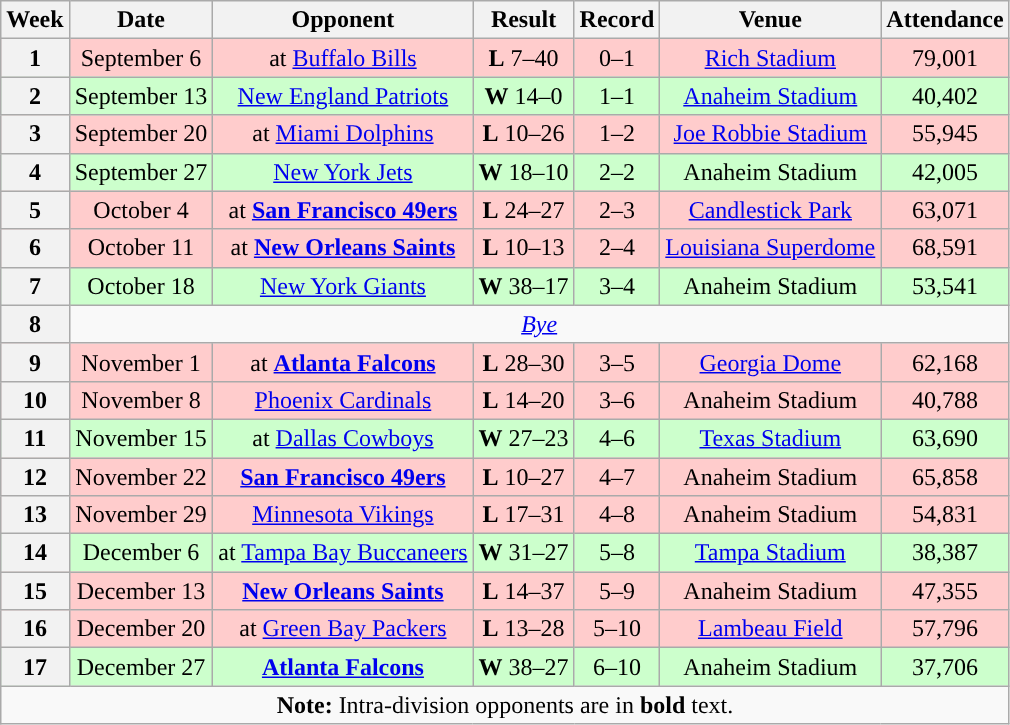<table class="wikitable" style="text-align:center">
<tr>
<th>Week</th>
<th>Date</th>
<th>Opponent</th>
<th>Result</th>
<th>Record</th>
<th>Venue</th>
<th>Attendance</th>
</tr>
<tr style="background:#fcc">
<th>1</th>
<td>September 6</td>
<td>at <a href='#'>Buffalo Bills</a></td>
<td><strong>L</strong> 7–40</td>
<td>0–1</td>
<td><a href='#'>Rich Stadium</a></td>
<td>79,001</td>
</tr>
<tr style="background:#cfc">
<th>2</th>
<td>September 13</td>
<td><a href='#'>New England Patriots</a></td>
<td><strong>W</strong> 14–0</td>
<td>1–1</td>
<td><a href='#'>Anaheim Stadium</a></td>
<td>40,402</td>
</tr>
<tr style="background:#fcc">
<th>3</th>
<td>September 20</td>
<td>at <a href='#'>Miami Dolphins</a></td>
<td><strong>L</strong> 10–26</td>
<td>1–2</td>
<td><a href='#'>Joe Robbie Stadium</a></td>
<td>55,945</td>
</tr>
<tr style="background:#cfc">
<th>4</th>
<td>September 27</td>
<td><a href='#'>New York Jets</a></td>
<td><strong>W</strong> 18–10</td>
<td>2–2</td>
<td>Anaheim Stadium</td>
<td>42,005</td>
</tr>
<tr style="background:#fcc">
<th>5</th>
<td>October 4</td>
<td>at <strong><a href='#'>San Francisco 49ers</a></strong></td>
<td><strong>L</strong> 24–27</td>
<td>2–3</td>
<td><a href='#'>Candlestick Park</a></td>
<td>63,071</td>
</tr>
<tr style="background:#fcc">
<th>6</th>
<td>October 11</td>
<td>at <strong><a href='#'>New Orleans Saints</a></strong></td>
<td><strong>L</strong> 10–13</td>
<td>2–4</td>
<td><a href='#'>Louisiana Superdome</a></td>
<td>68,591</td>
</tr>
<tr style="background:#cfc">
<th>7</th>
<td>October 18</td>
<td><a href='#'>New York Giants</a></td>
<td><strong>W</strong> 38–17</td>
<td>3–4</td>
<td>Anaheim Stadium</td>
<td>53,541</td>
</tr>
<tr>
<th>8</th>
<td colspan="6"><em><a href='#'>Bye</a></em></td>
</tr>
<tr style="background:#fcc">
<th>9</th>
<td>November 1</td>
<td>at <strong><a href='#'>Atlanta Falcons</a></strong></td>
<td><strong>L</strong> 28–30</td>
<td>3–5</td>
<td><a href='#'>Georgia Dome</a></td>
<td>62,168</td>
</tr>
<tr style="background:#fcc">
<th>10</th>
<td>November 8</td>
<td><a href='#'>Phoenix Cardinals</a></td>
<td><strong>L</strong> 14–20</td>
<td>3–6</td>
<td>Anaheim Stadium</td>
<td>40,788</td>
</tr>
<tr style="background:#cfc">
<th>11</th>
<td>November 15</td>
<td>at <a href='#'>Dallas Cowboys</a></td>
<td><strong>W</strong> 27–23</td>
<td>4–6</td>
<td><a href='#'>Texas Stadium</a></td>
<td>63,690</td>
</tr>
<tr style="background:#fcc">
<th>12</th>
<td>November 22</td>
<td><strong><a href='#'>San Francisco 49ers</a></strong></td>
<td><strong>L</strong> 10–27</td>
<td>4–7</td>
<td>Anaheim Stadium</td>
<td>65,858</td>
</tr>
<tr style="background:#fcc">
<th>13</th>
<td>November 29</td>
<td><a href='#'>Minnesota Vikings</a></td>
<td><strong>L</strong> 17–31</td>
<td>4–8</td>
<td>Anaheim Stadium</td>
<td>54,831</td>
</tr>
<tr style="background:#cfc">
<th>14</th>
<td>December 6</td>
<td>at <a href='#'>Tampa Bay Buccaneers</a></td>
<td><strong>W</strong> 31–27</td>
<td>5–8</td>
<td><a href='#'>Tampa Stadium</a></td>
<td>38,387</td>
</tr>
<tr style="background:#fcc">
<th>15</th>
<td>December 13</td>
<td><strong><a href='#'>New Orleans Saints</a></strong></td>
<td><strong>L</strong> 14–37</td>
<td>5–9</td>
<td>Anaheim Stadium</td>
<td>47,355</td>
</tr>
<tr style="background:#fcc">
<th>16</th>
<td>December 20</td>
<td>at <a href='#'>Green Bay Packers</a></td>
<td><strong>L</strong> 13–28</td>
<td>5–10</td>
<td><a href='#'>Lambeau Field</a></td>
<td>57,796</td>
</tr>
<tr style="background:#cfc">
<th>17</th>
<td>December 27</td>
<td><strong><a href='#'>Atlanta Falcons</a></strong></td>
<td><strong>W</strong> 38–27</td>
<td>6–10</td>
<td>Anaheim Stadium</td>
<td>37,706</td>
</tr>
<tr>
<td colspan="8"><strong>Note:</strong> Intra-division opponents are in <strong>bold</strong> text.</td>
</tr>
</table>
